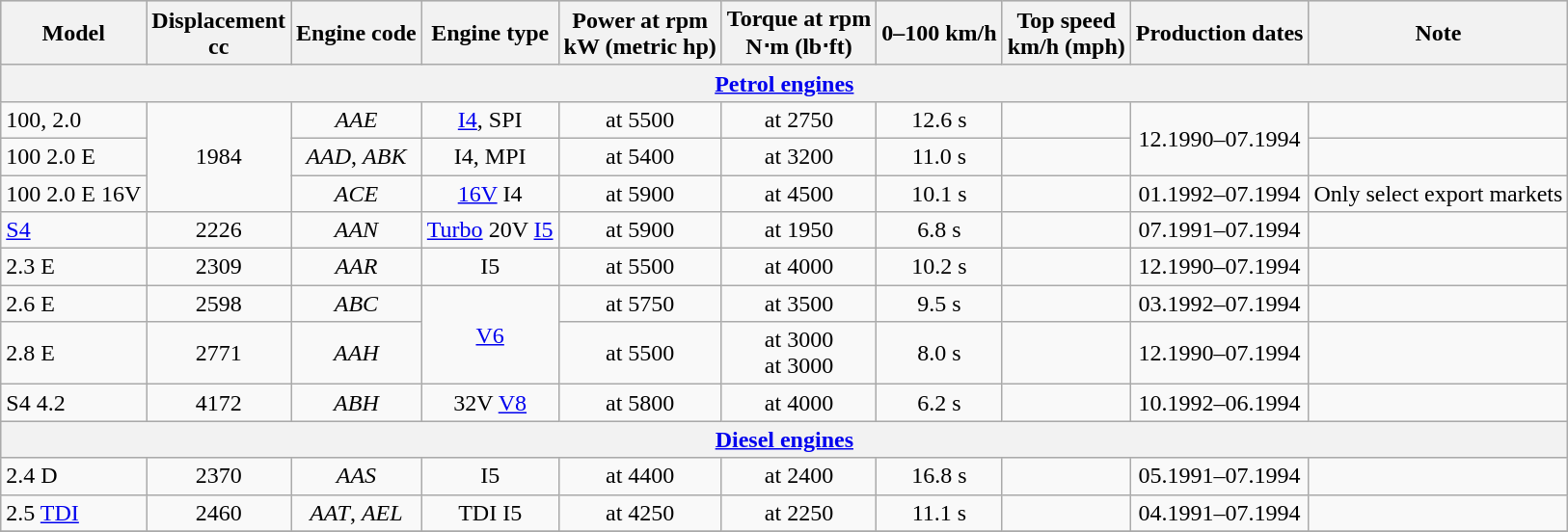<table class="wikitable" style="text-align:center;">
<tr style="background:#cccccc;">
<th>Model</th>
<th>Displacement<br>cc</th>
<th>Engine code</th>
<th>Engine type</th>
<th>Power at rpm<br>kW (metric hp)</th>
<th>Torque at rpm<br>N⋅m (lb⋅ft)</th>
<th>0–100 km/h</th>
<th>Top speed<br>km/h (mph)</th>
<th>Production dates</th>
<th>Note</th>
</tr>
<tr style="background:#e8e8e8">
<th colspan="10"><a href='#'>Petrol engines</a></th>
</tr>
<tr>
<td style="text-align:left;">100, 2.0</td>
<td rowspan="3">1984</td>
<td><em>AAE</em></td>
<td><a href='#'>I4</a>, SPI</td>
<td> at 5500</td>
<td> at 2750</td>
<td>12.6 s</td>
<td></td>
<td rowspan="2">12.1990–07.1994</td>
<td></td>
</tr>
<tr>
<td style="text-align:left;">100 2.0 E</td>
<td><em>AAD</em>, <em>ABK</em></td>
<td>I4, MPI</td>
<td> at 5400</td>
<td> at 3200</td>
<td>11.0 s</td>
<td></td>
<td></td>
</tr>
<tr>
<td style="text-align:left;">100 2.0 E 16V</td>
<td><em>ACE</em></td>
<td><a href='#'>16V</a> I4</td>
<td> at 5900</td>
<td> at 4500</td>
<td>10.1 s</td>
<td></td>
<td>01.1992–07.1994</td>
<td>Only select export markets</td>
</tr>
<tr>
<td style="text-align:left;"><a href='#'>S4</a></td>
<td>2226</td>
<td><em>AAN</em></td>
<td><a href='#'>Turbo</a> 20V <a href='#'>I5</a></td>
<td> at 5900</td>
<td> at 1950</td>
<td>6.8 s</td>
<td></td>
<td>07.1991–07.1994</td>
<td></td>
</tr>
<tr>
<td style="text-align:left;">2.3 E</td>
<td>2309</td>
<td><em>AAR</em></td>
<td>I5</td>
<td> at 5500</td>
<td> at 4000</td>
<td>10.2 s</td>
<td></td>
<td>12.1990–07.1994</td>
<td></td>
</tr>
<tr>
<td style="text-align:left;">2.6 E</td>
<td>2598</td>
<td><em>ABC</em></td>
<td rowspan="2"><a href='#'>V6</a></td>
<td> at 5750</td>
<td> at 3500</td>
<td>9.5 s</td>
<td></td>
<td>03.1992–07.1994</td>
<td></td>
</tr>
<tr>
<td style="text-align:left;">2.8 E</td>
<td>2771</td>
<td><em>AAH</em></td>
<td> at 5500</td>
<td> at 3000<br> at 3000</td>
<td>8.0 s</td>
<td></td>
<td>12.1990–07.1994</td>
<td></td>
</tr>
<tr>
<td style="text-align:left;">S4 4.2</td>
<td>4172</td>
<td><em>ABH</em></td>
<td>32V <a href='#'>V8</a></td>
<td> at 5800</td>
<td> at 4000</td>
<td>6.2 s</td>
<td></td>
<td>10.1992–06.1994</td>
<td></td>
</tr>
<tr style="background:#e8e8e8">
<th colspan="10"><a href='#'>Diesel engines</a></th>
</tr>
<tr>
<td style="text-align:left;">2.4 D</td>
<td>2370</td>
<td><em>AAS</em></td>
<td>I5</td>
<td> at 4400</td>
<td> at 2400</td>
<td>16.8 s</td>
<td></td>
<td>05.1991–07.1994</td>
<td></td>
</tr>
<tr>
<td style="text-align:left;">2.5 <a href='#'>TDI</a></td>
<td>2460</td>
<td><em>AAT</em>, <em>AEL</em></td>
<td>TDI I5</td>
<td> at 4250</td>
<td> at 2250</td>
<td>11.1 s</td>
<td></td>
<td>04.1991–07.1994</td>
<td></td>
</tr>
<tr>
</tr>
</table>
